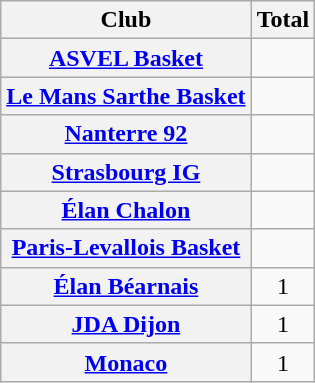<table class="sortable wikitable plainrowheaders">
<tr>
<th scope="col">Club</th>
<th scope="col">Total</th>
</tr>
<tr>
<th scope="row"><a href='#'>ASVEL Basket</a></th>
<td align="center"></td>
</tr>
<tr>
<th scope="row"><a href='#'>Le Mans Sarthe Basket</a></th>
<td align="center"></td>
</tr>
<tr>
<th scope="row"><a href='#'>Nanterre 92</a></th>
<td align="center"></td>
</tr>
<tr>
<th scope="row"><a href='#'>Strasbourg IG</a></th>
<td align="center"></td>
</tr>
<tr>
<th scope="row"><a href='#'>Élan Chalon</a></th>
<td align="center"></td>
</tr>
<tr>
<th scope="row"><a href='#'>Paris-Levallois Basket</a></th>
<td align="center"></td>
</tr>
<tr>
<th scope="row"><a href='#'>Élan Béarnais</a></th>
<td align="center">1</td>
</tr>
<tr>
<th scope="row"><a href='#'>JDA Dijon</a></th>
<td align="center">1</td>
</tr>
<tr>
<th scope="row"><a href='#'>Monaco</a></th>
<td align="center">1</td>
</tr>
</table>
